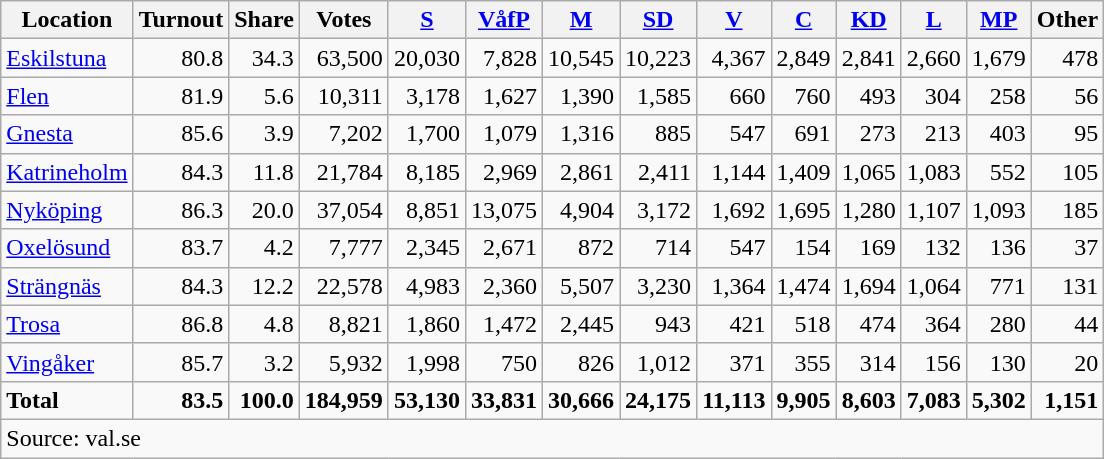<table class="wikitable sortable" style=text-align:right>
<tr>
<th>Location</th>
<th>Turnout</th>
<th>Share</th>
<th>Votes</th>
<th><a href='#'>S</a></th>
<th><a href='#'>VåfP</a></th>
<th><a href='#'>M</a></th>
<th><a href='#'>SD</a></th>
<th><a href='#'>V</a></th>
<th><a href='#'>C</a></th>
<th><a href='#'>KD</a></th>
<th><a href='#'>L</a></th>
<th><a href='#'>MP</a></th>
<th>Other</th>
</tr>
<tr>
<td align=left><a href='#'>Eskilstuna</a></td>
<td>80.8</td>
<td>34.3</td>
<td>63,500</td>
<td>20,030</td>
<td>7,828</td>
<td>10,545</td>
<td>10,223</td>
<td>4,367</td>
<td>2,849</td>
<td>2,841</td>
<td>2,660</td>
<td>1,679</td>
<td>478</td>
</tr>
<tr>
<td align=left><a href='#'>Flen</a></td>
<td>81.9</td>
<td>5.6</td>
<td>10,311</td>
<td>3,178</td>
<td>1,627</td>
<td>1,390</td>
<td>1,585</td>
<td>660</td>
<td>760</td>
<td>493</td>
<td>304</td>
<td>258</td>
<td>56</td>
</tr>
<tr>
<td align=left><a href='#'>Gnesta</a></td>
<td>85.6</td>
<td>3.9</td>
<td>7,202</td>
<td>1,700</td>
<td>1,079</td>
<td>1,316</td>
<td>885</td>
<td>547</td>
<td>691</td>
<td>273</td>
<td>213</td>
<td>403</td>
<td>95</td>
</tr>
<tr>
<td align=left><a href='#'>Katrineholm</a></td>
<td>84.3</td>
<td>11.8</td>
<td>21,784</td>
<td>8,185</td>
<td>2,969</td>
<td>2,861</td>
<td>2,411</td>
<td>1,144</td>
<td>1,409</td>
<td>1,065</td>
<td>1,083</td>
<td>552</td>
<td>105</td>
</tr>
<tr>
<td align=left><a href='#'>Nyköping</a></td>
<td>86.3</td>
<td>20.0</td>
<td>37,054</td>
<td>8,851</td>
<td>13,075</td>
<td>4,904</td>
<td>3,172</td>
<td>1,692</td>
<td>1,695</td>
<td>1,280</td>
<td>1,107</td>
<td>1,093</td>
<td>185</td>
</tr>
<tr>
<td align=left><a href='#'>Oxelösund</a></td>
<td>83.7</td>
<td>4.2</td>
<td>7,777</td>
<td>2,345</td>
<td>2,671</td>
<td>872</td>
<td>714</td>
<td>547</td>
<td>154</td>
<td>169</td>
<td>132</td>
<td>136</td>
<td>37</td>
</tr>
<tr>
<td align=left><a href='#'>Strängnäs</a></td>
<td>84.3</td>
<td>12.2</td>
<td>22,578</td>
<td>4,983</td>
<td>2,360</td>
<td>5,507</td>
<td>3,230</td>
<td>1,364</td>
<td>1,474</td>
<td>1,694</td>
<td>1,064</td>
<td>771</td>
<td>131</td>
</tr>
<tr>
<td align=left><a href='#'>Trosa</a></td>
<td>86.8</td>
<td>4.8</td>
<td>8,821</td>
<td>1,860</td>
<td>1,472</td>
<td>2,445</td>
<td>943</td>
<td>421</td>
<td>518</td>
<td>474</td>
<td>364</td>
<td>280</td>
<td>44</td>
</tr>
<tr>
<td align=left><a href='#'>Vingåker</a></td>
<td>85.7</td>
<td>3.2</td>
<td>5,932</td>
<td>1,998</td>
<td>750</td>
<td>826</td>
<td>1,012</td>
<td>371</td>
<td>355</td>
<td>314</td>
<td>156</td>
<td>130</td>
<td>20</td>
</tr>
<tr>
<td align=left><strong>Total</strong></td>
<td><strong>83.5</strong></td>
<td><strong>100.0</strong></td>
<td><strong>184,959</strong></td>
<td><strong>53,130</strong></td>
<td><strong>33,831</strong></td>
<td><strong>30,666</strong></td>
<td><strong>24,175</strong></td>
<td><strong>11,113</strong></td>
<td><strong>9,905</strong></td>
<td><strong>8,603</strong></td>
<td><strong>7,083</strong></td>
<td><strong>5,302</strong></td>
<td><strong>1,151</strong></td>
</tr>
<tr>
<td align=left colspan=16>Source: val.se </td>
</tr>
</table>
